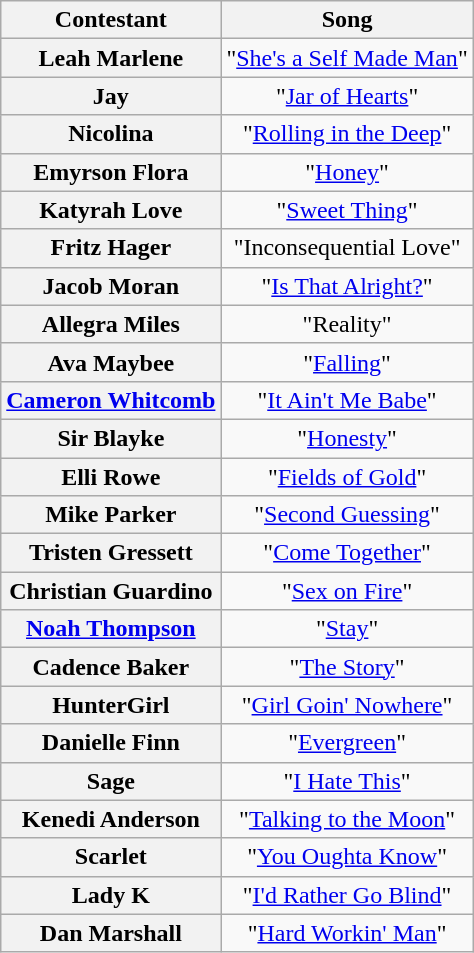<table class="wikitable unsortable" style="text-align:center">
<tr>
<th scope="col">Contestant</th>
<th scope="col">Song</th>
</tr>
<tr>
<th scope="row">Leah Marlene</th>
<td>"<a href='#'>She's a Self Made Man</a>"</td>
</tr>
<tr>
<th scope="row">Jay</th>
<td>"<a href='#'>Jar of Hearts</a>"</td>
</tr>
<tr>
<th scope="row">Nicolina</th>
<td>"<a href='#'>Rolling in the Deep</a>"</td>
</tr>
<tr>
<th scope="row">Emyrson Flora</th>
<td>"<a href='#'>Honey</a>"</td>
</tr>
<tr>
<th scope="row">Katyrah Love</th>
<td>"<a href='#'>Sweet Thing</a>"</td>
</tr>
<tr>
<th scope="row">Fritz Hager</th>
<td>"Inconsequential Love"</td>
</tr>
<tr>
<th scope="row">Jacob Moran</th>
<td>"<a href='#'>Is That Alright?</a>"</td>
</tr>
<tr>
<th scope="row">Allegra Miles</th>
<td>"Reality"</td>
</tr>
<tr>
<th scope="row">Ava Maybee</th>
<td>"<a href='#'>Falling</a>"</td>
</tr>
<tr>
<th scope="row"><a href='#'>Cameron Whitcomb</a></th>
<td>"<a href='#'>It Ain't Me Babe</a>"</td>
</tr>
<tr>
<th scope="row">Sir Blayke</th>
<td>"<a href='#'>Honesty</a>"</td>
</tr>
<tr>
<th scope="row">Elli Rowe</th>
<td>"<a href='#'>Fields of Gold</a>"</td>
</tr>
<tr>
<th scope="row">Mike Parker</th>
<td>"<a href='#'>Second Guessing</a>"</td>
</tr>
<tr>
<th scope="row">Tristen Gressett</th>
<td>"<a href='#'>Come Together</a>"</td>
</tr>
<tr>
<th scope="row">Christian Guardino</th>
<td>"<a href='#'>Sex on Fire</a>"</td>
</tr>
<tr>
<th scope="row"><a href='#'>Noah Thompson</a></th>
<td>"<a href='#'>Stay</a>"</td>
</tr>
<tr>
<th scope="row">Cadence Baker</th>
<td>"<a href='#'>The Story</a>"</td>
</tr>
<tr>
<th scope="row">HunterGirl</th>
<td>"<a href='#'>Girl Goin' Nowhere</a>"</td>
</tr>
<tr>
<th scope="row">Danielle Finn</th>
<td>"<a href='#'>Evergreen</a>"</td>
</tr>
<tr>
<th scope="row">Sage</th>
<td>"<a href='#'>I Hate This</a>"</td>
</tr>
<tr>
<th scope="row">Kenedi Anderson</th>
<td>"<a href='#'>Talking to the Moon</a>"</td>
</tr>
<tr>
<th scope="row">Scarlet</th>
<td>"<a href='#'>You Oughta Know</a>"</td>
</tr>
<tr>
<th scope="row">Lady K</th>
<td>"<a href='#'>I'd Rather Go Blind</a>"</td>
</tr>
<tr>
<th scope="row">Dan Marshall</th>
<td>"<a href='#'>Hard Workin' Man</a>"</td>
</tr>
</table>
